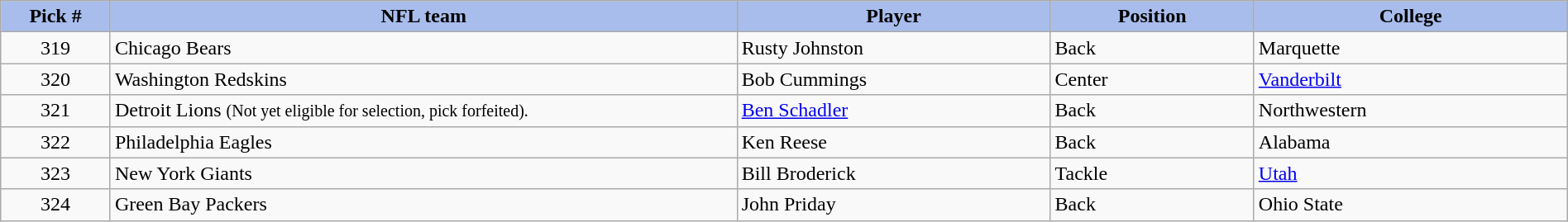<table class="wikitable sortable sortable" style="width: 100%">
<tr>
<th style="background:#A8BDEC;" width=7%>Pick #</th>
<th width=40% style="background:#A8BDEC;">NFL team</th>
<th width=20% style="background:#A8BDEC;">Player</th>
<th width=13% style="background:#A8BDEC;">Position</th>
<th style="background:#A8BDEC;">College</th>
</tr>
<tr>
<td align=center>319</td>
<td>Chicago Bears</td>
<td>Rusty Johnston</td>
<td>Back</td>
<td>Marquette</td>
</tr>
<tr>
<td align=center>320</td>
<td>Washington Redskins</td>
<td>Bob Cummings</td>
<td>Center</td>
<td><a href='#'>Vanderbilt</a></td>
</tr>
<tr>
<td align=center>321</td>
<td>Detroit Lions  <small>(Not yet eligible for selection, pick forfeited).</small></td>
<td><a href='#'>Ben Schadler</a></td>
<td>Back</td>
<td>Northwestern</td>
</tr>
<tr>
<td align=center>322</td>
<td>Philadelphia Eagles</td>
<td>Ken Reese</td>
<td>Back</td>
<td>Alabama</td>
</tr>
<tr>
<td align=center>323</td>
<td>New York Giants</td>
<td>Bill Broderick</td>
<td>Tackle</td>
<td><a href='#'>Utah</a></td>
</tr>
<tr>
<td align=center>324</td>
<td>Green Bay Packers</td>
<td>John Priday</td>
<td>Back</td>
<td>Ohio State</td>
</tr>
</table>
